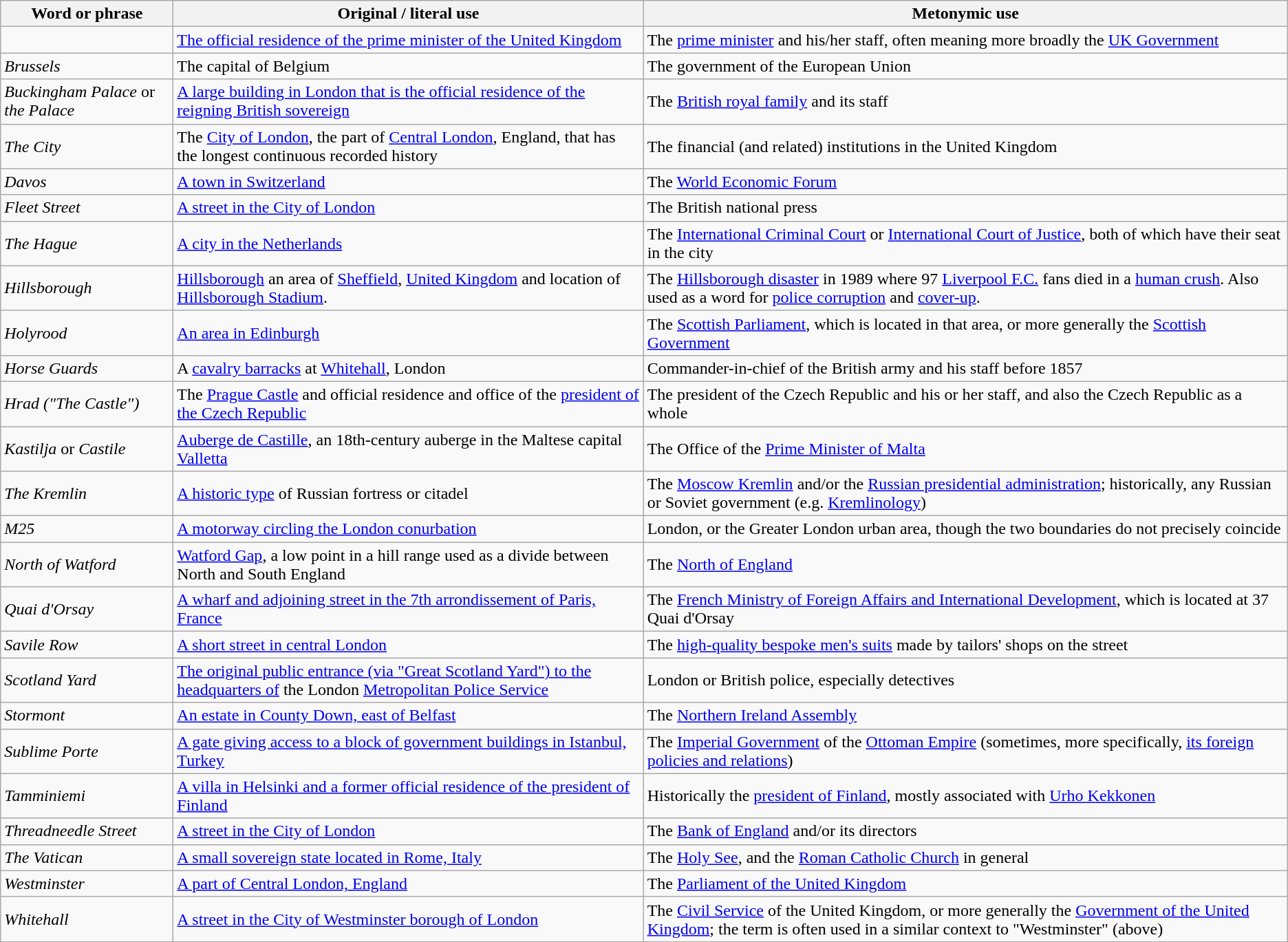<table class="wikitable">
<tr>
<th width=160pt>Word or phrase</th>
<th>Original / literal use</th>
<th>Metonymic use</th>
</tr>
<tr>
<td></td>
<td><a href='#'>The official residence of the prime minister of the United Kingdom</a></td>
<td>The <a href='#'>prime minister</a> and his/her staff, often meaning more broadly the <a href='#'>UK Government</a></td>
</tr>
<tr>
<td><em>Brussels</em></td>
<td>The capital of Belgium</td>
<td>The government of the European Union</td>
</tr>
<tr>
<td><em>Buckingham Palace</em> or <em>the Palace</em></td>
<td><a href='#'>A large building in London that is the official residence of the reigning British sovereign</a></td>
<td>The <a href='#'>British royal family</a> and its staff</td>
</tr>
<tr>
<td><em>The City</em></td>
<td>The <a href='#'>City of London</a>, the part of <a href='#'>Central London</a>, England, that has the longest continuous recorded history</td>
<td>The financial (and related) institutions in the United Kingdom</td>
</tr>
<tr>
<td><em>Davos</em></td>
<td><a href='#'>A town in Switzerland</a></td>
<td>The <a href='#'>World Economic Forum</a></td>
</tr>
<tr>
<td><em>Fleet Street</em></td>
<td><a href='#'>A street in the City of London</a></td>
<td>The British national press</td>
</tr>
<tr>
<td><em>The Hague</em></td>
<td><a href='#'>A city in the Netherlands</a></td>
<td>The <a href='#'>International Criminal Court</a> or <a href='#'>International Court of Justice</a>, both of which have their seat in the city</td>
</tr>
<tr>
<td><em>Hillsborough</em></td>
<td><a href='#'>Hillsborough</a> an area of <a href='#'>Sheffield</a>, <a href='#'>United Kingdom</a> and location of <a href='#'>Hillsborough Stadium</a>.</td>
<td>The <a href='#'>Hillsborough disaster</a> in 1989 where 97 <a href='#'>Liverpool F.C.</a> fans died in a <a href='#'>human crush</a>. Also used as a word for <a href='#'>police corruption</a> and <a href='#'>cover-up</a>.</td>
</tr>
<tr>
<td><em>Holyrood</em></td>
<td><a href='#'>An area in Edinburgh</a></td>
<td>The <a href='#'>Scottish Parliament</a>, which is located in that area, or more generally the <a href='#'>Scottish Government</a></td>
</tr>
<tr>
<td><em>Horse Guards</em></td>
<td>A <a href='#'>cavalry barracks</a> at <a href='#'>Whitehall</a>, London</td>
<td>Commander-in-chief of the British army and his staff before 1857</td>
</tr>
<tr>
<td><em>Hrad ("The Castle")</em></td>
<td>The <a href='#'>Prague Castle</a> and official residence and office of the <a href='#'>president of the Czech Republic</a></td>
<td>The president of the Czech Republic and his or her staff, and also the Czech Republic as a whole</td>
</tr>
<tr>
<td><em>Kastilja</em> or <em>Castile</em></td>
<td><a href='#'>Auberge de Castille</a>, an 18th-century auberge in the Maltese capital <a href='#'>Valletta</a></td>
<td>The Office of the <a href='#'>Prime Minister of Malta</a></td>
</tr>
<tr>
<td><em>The Kremlin</em></td>
<td><a href='#'>A historic type</a> of Russian fortress or citadel</td>
<td>The <a href='#'>Moscow Kremlin</a> and/or the <a href='#'>Russian presidential administration</a>; historically, any Russian or Soviet government (e.g. <a href='#'>Kremlinology</a>)</td>
</tr>
<tr>
<td><em>M25</em></td>
<td><a href='#'>A motorway circling the London conurbation</a></td>
<td>London, or the Greater London urban area, though the two boundaries do not precisely coincide</td>
</tr>
<tr>
<td><em>North of Watford</em></td>
<td><a href='#'>Watford Gap</a>, a low point in a hill range used as a divide between North and South England</td>
<td>The <a href='#'>North of England</a></td>
</tr>
<tr>
<td><em>Quai d'Orsay</em></td>
<td><a href='#'>A wharf and adjoining street in the 7th arrondissement of Paris, France</a></td>
<td>The <a href='#'>French Ministry of Foreign Affairs and International Development</a>, which is located at 37 Quai d'Orsay</td>
</tr>
<tr>
<td><em>Savile Row</em></td>
<td><a href='#'>A short street in central London</a></td>
<td>The <a href='#'>high-quality bespoke men's suits</a> made by tailors' shops on the street</td>
</tr>
<tr>
<td><em>Scotland Yard</em></td>
<td><a href='#'>The original public entrance (via "Great Scotland Yard") to the headquarters of</a> the London <a href='#'>Metropolitan Police Service</a></td>
<td>London or British police, especially detectives</td>
</tr>
<tr>
<td><em>Stormont</em></td>
<td><a href='#'>An estate in County Down, east of Belfast</a></td>
<td>The <a href='#'>Northern Ireland Assembly</a></td>
</tr>
<tr>
<td><em>Sublime Porte</em></td>
<td><a href='#'>A gate giving access to a block of government buildings in Istanbul, Turkey</a></td>
<td>The <a href='#'>Imperial Government</a> of the <a href='#'>Ottoman Empire</a> (sometimes, more specifically, <a href='#'>its foreign policies and relations</a>)</td>
</tr>
<tr>
<td><em>Tamminiemi</em></td>
<td><a href='#'>A villa in Helsinki and a former official residence of the president of Finland</a></td>
<td>Historically the <a href='#'>president of Finland</a>, mostly associated with <a href='#'>Urho Kekkonen</a></td>
</tr>
<tr>
<td><em>Threadneedle Street</em></td>
<td><a href='#'>A street in the City of London</a></td>
<td>The <a href='#'>Bank of England</a> and/or its directors</td>
</tr>
<tr>
<td><em>The Vatican</em></td>
<td><a href='#'>A small sovereign state located in Rome, Italy</a></td>
<td>The <a href='#'>Holy See</a>, and the <a href='#'>Roman Catholic Church</a> in general</td>
</tr>
<tr>
<td><em>Westminster</em></td>
<td><a href='#'>A part of Central London, England</a></td>
<td>The <a href='#'>Parliament of the United Kingdom</a></td>
</tr>
<tr>
<td><em>Whitehall</em></td>
<td><a href='#'>A street in the City of Westminster borough of London</a></td>
<td>The <a href='#'>Civil Service</a> of the United Kingdom, or more generally the <a href='#'>Government of the United Kingdom</a>; the term is often used in a similar context to "Westminster" (above)</td>
</tr>
</table>
